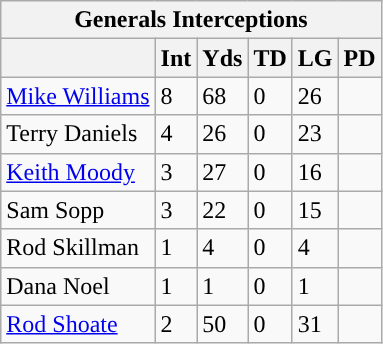<table class="wikitable">
<tr>
<th colspan="6">Generals Interceptions</th>
</tr>
<tr>
<th></th>
<th>Int</th>
<th>Yds</th>
<th>TD</th>
<th>LG</th>
<th>PD</th>
</tr>
<tr>
<td><a href='#'>Mike Williams</a></td>
<td>8</td>
<td>68</td>
<td>0</td>
<td>26</td>
<td></td>
</tr>
<tr>
<td>Terry Daniels</td>
<td>4</td>
<td>26</td>
<td>0</td>
<td>23</td>
<td></td>
</tr>
<tr>
<td><a href='#'>Keith Moody</a></td>
<td>3</td>
<td>27</td>
<td>0</td>
<td>16</td>
<td></td>
</tr>
<tr>
<td>Sam Sopp</td>
<td>3</td>
<td>22</td>
<td>0</td>
<td>15</td>
<td></td>
</tr>
<tr>
<td>Rod Skillman</td>
<td>1</td>
<td>4</td>
<td>0</td>
<td>4</td>
<td></td>
</tr>
<tr>
<td>Dana Noel</td>
<td>1</td>
<td>1</td>
<td>0</td>
<td>1</td>
<td></td>
</tr>
<tr>
<td><a href='#'>Rod Shoate</a></td>
<td>2</td>
<td>50</td>
<td>0</td>
<td>31</td>
<td></td>
</tr>
</table>
